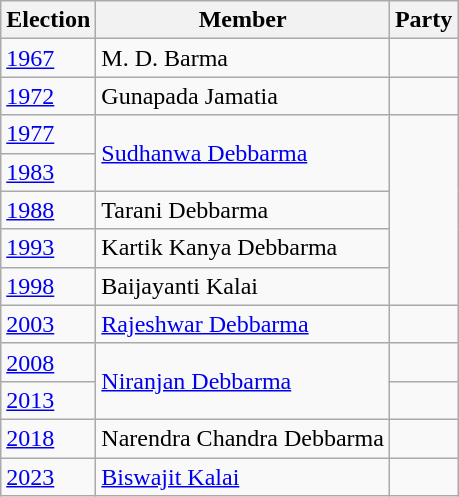<table class="wikitable sortable">
<tr>
<th>Election</th>
<th>Member</th>
<th colspan=2>Party</th>
</tr>
<tr>
<td><a href='#'>1967</a></td>
<td>M. D. Barma</td>
<td></td>
</tr>
<tr>
<td><a href='#'>1972</a></td>
<td>Gunapada Jamatia</td>
<td></td>
</tr>
<tr>
<td><a href='#'>1977</a></td>
<td rowspan=2><a href='#'>Sudhanwa Debbarma</a></td>
</tr>
<tr>
<td><a href='#'>1983</a></td>
</tr>
<tr>
<td><a href='#'>1988</a></td>
<td>Tarani Debbarma</td>
</tr>
<tr>
<td><a href='#'>1993</a></td>
<td>Kartik Kanya Debbarma</td>
</tr>
<tr>
<td><a href='#'>1998</a></td>
<td>Baijayanti Kalai</td>
</tr>
<tr>
<td><a href='#'>2003</a></td>
<td><a href='#'>Rajeshwar Debbarma</a></td>
<td></td>
</tr>
<tr>
<td><a href='#'>2008</a></td>
<td rowspan=2><a href='#'>Niranjan Debbarma</a></td>
<td></td>
</tr>
<tr>
<td><a href='#'>2013</a></td>
</tr>
<tr>
<td><a href='#'>2018</a></td>
<td>Narendra Chandra Debbarma</td>
<td></td>
</tr>
<tr>
<td><a href='#'>2023</a></td>
<td><a href='#'>Biswajit Kalai</a></td>
<td></td>
</tr>
</table>
